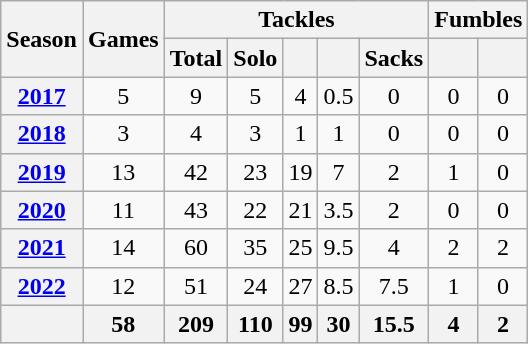<table class=wikitable style="text-align:center;">
<tr>
<th rowspan=2>Season</th>
<th colspan="1" rowspan="2">Games</th>
<th colspan=5>Tackles</th>
<th colspan=2>Fumbles</th>
</tr>
<tr>
<th>Total</th>
<th>Solo</th>
<th></th>
<th></th>
<th>Sacks</th>
<th></th>
<th></th>
</tr>
<tr>
<th><a href='#'>2017</a></th>
<td>5</td>
<td>9</td>
<td>5</td>
<td>4</td>
<td>0.5</td>
<td>0</td>
<td>0</td>
<td>0</td>
</tr>
<tr>
<th><a href='#'>2018</a></th>
<td>3</td>
<td>4</td>
<td>3</td>
<td>1</td>
<td>1</td>
<td>0</td>
<td>0</td>
<td>0</td>
</tr>
<tr>
<th><a href='#'>2019</a></th>
<td>13</td>
<td>42</td>
<td>23</td>
<td>19</td>
<td>7</td>
<td>2</td>
<td>1</td>
<td>0</td>
</tr>
<tr>
<th><a href='#'>2020</a></th>
<td>11</td>
<td>43</td>
<td>22</td>
<td>21</td>
<td>3.5</td>
<td>2</td>
<td>0</td>
<td>0</td>
</tr>
<tr>
<th><a href='#'>2021</a></th>
<td>14</td>
<td>60</td>
<td>35</td>
<td>25</td>
<td>9.5</td>
<td>4</td>
<td>2</td>
<td>2</td>
</tr>
<tr>
<th><a href='#'>2022</a></th>
<td>12</td>
<td>51</td>
<td>24</td>
<td>27</td>
<td>8.5</td>
<td>7.5</td>
<td>1</td>
<td>0</td>
</tr>
<tr>
<th></th>
<th>58</th>
<th>209</th>
<th>110</th>
<th>99</th>
<th>30</th>
<th>15.5</th>
<th>4</th>
<th>2</th>
</tr>
</table>
